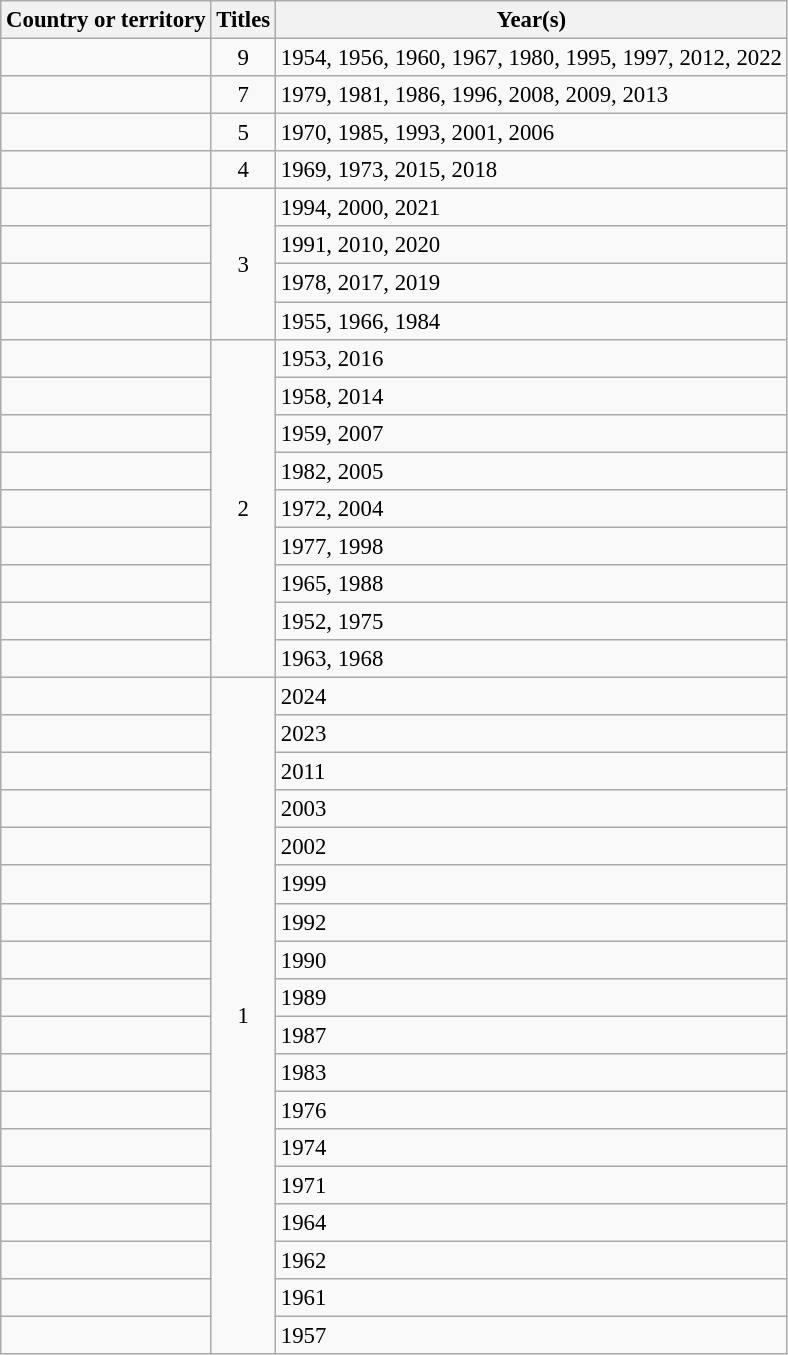<table class="wikitable sortable" style="font-size:95%;">
<tr>
<th>Country or territory</th>
<th>Titles</th>
<th>Year(s)</th>
</tr>
<tr>
<td></td>
<td style="text-align:center;">9</td>
<td>1954, 1956, 1960, 1967, 1980, 1995, 1997, 2012, 2022</td>
</tr>
<tr>
<td></td>
<td style="text-align:center;">7</td>
<td>1979, 1981, 1986, 1996, 2008, 2009, 2013</td>
</tr>
<tr>
<td></td>
<td style="text-align:center;">5</td>
<td>1970, 1985, 1993, 2001, 2006</td>
</tr>
<tr>
<td></td>
<td style="text-align:center;">4</td>
<td>1969, 1973, 2015, 2018</td>
</tr>
<tr>
<td></td>
<td rowspan="4" style="text-align:center;">3</td>
<td>1994, 2000, 2021</td>
</tr>
<tr>
<td></td>
<td>1991, 2010, 2020</td>
</tr>
<tr>
<td></td>
<td>1978, 2017, 2019</td>
</tr>
<tr>
<td></td>
<td>1955, 1966, 1984</td>
</tr>
<tr>
<td></td>
<td rowspan= "9" style = "text-align:center;">2</td>
<td>1953, 2016</td>
</tr>
<tr>
<td></td>
<td>1958, 2014</td>
</tr>
<tr>
<td></td>
<td>1959, 2007</td>
</tr>
<tr>
<td></td>
<td>1982, 2005</td>
</tr>
<tr>
<td></td>
<td>1972, 2004</td>
</tr>
<tr>
<td></td>
<td>1977, 1998</td>
</tr>
<tr>
<td></td>
<td>1965, 1988</td>
</tr>
<tr>
<td></td>
<td>1952, 1975</td>
</tr>
<tr>
<td></td>
<td>1963, 1968</td>
</tr>
<tr>
<td></td>
<td rowspan="18" style="text-align: center; ">1</td>
<td>2024</td>
</tr>
<tr>
<td></td>
<td>2023</td>
</tr>
<tr>
<td></td>
<td>2011</td>
</tr>
<tr>
<td></td>
<td>2003</td>
</tr>
<tr>
<td></td>
<td>2002</td>
</tr>
<tr>
<td></td>
<td>1999</td>
</tr>
<tr>
<td></td>
<td>1992</td>
</tr>
<tr>
<td></td>
<td>1990</td>
</tr>
<tr>
<td></td>
<td>1989</td>
</tr>
<tr>
<td></td>
<td>1987</td>
</tr>
<tr>
<td></td>
<td>1983</td>
</tr>
<tr>
<td></td>
<td>1976</td>
</tr>
<tr>
<td></td>
<td>1974</td>
</tr>
<tr>
<td></td>
<td>1971</td>
</tr>
<tr>
<td></td>
<td>1964</td>
</tr>
<tr>
<td></td>
<td>1962</td>
</tr>
<tr>
<td></td>
<td>1961</td>
</tr>
<tr>
<td></td>
<td>1957</td>
</tr>
</table>
